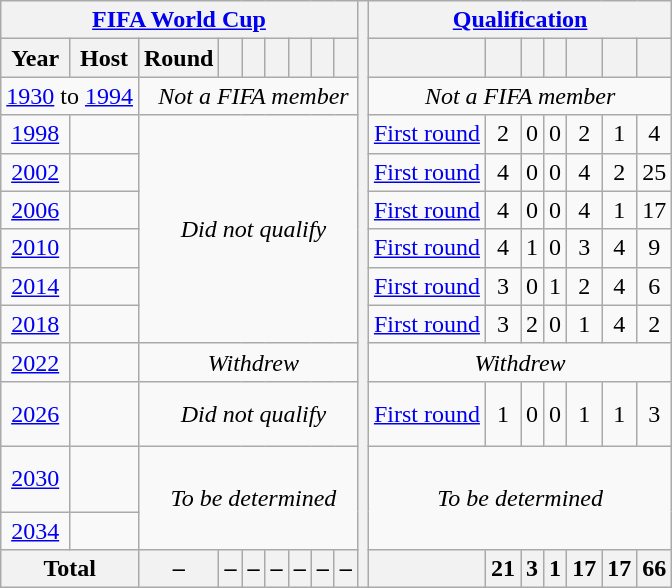<table class="wikitable" style="text-align: center;">
<tr>
<th colspan=9><a href='#'>FIFA World Cup</a></th>
<th rowspan=39></th>
<th colspan=7><a href='#'>Qualification</a></th>
</tr>
<tr>
<th>Year</th>
<th>Host</th>
<th>Round</th>
<th></th>
<th></th>
<th></th>
<th></th>
<th></th>
<th></th>
<th></th>
<th></th>
<th></th>
<th></th>
<th></th>
<th></th>
<th></th>
</tr>
<tr>
<td colspan=2><a href='#'>1930</a> to <a href='#'>1994</a></td>
<td colspan=8><em>Not a FIFA member</em></td>
<td colspan=7><em>Not a FIFA member</em></td>
</tr>
<tr>
<td><a href='#'>1998</a></td>
<td align=left></td>
<td colspan=8 rowspan=6><em>Did not qualify</em></td>
<td><a href='#'>First round</a></td>
<td>2</td>
<td>0</td>
<td>0</td>
<td>2</td>
<td>1</td>
<td>4</td>
</tr>
<tr>
<td><a href='#'>2002</a></td>
<td align=left><br></td>
<td><a href='#'>First round</a></td>
<td>4</td>
<td>0</td>
<td>0</td>
<td>4</td>
<td>2</td>
<td>25</td>
</tr>
<tr>
<td><a href='#'>2006</a></td>
<td align=left></td>
<td><a href='#'>First round</a></td>
<td>4</td>
<td>0</td>
<td>0</td>
<td>4</td>
<td>1</td>
<td>17</td>
</tr>
<tr>
<td><a href='#'>2010</a></td>
<td align=left></td>
<td><a href='#'>First round</a></td>
<td>4</td>
<td>1</td>
<td>0</td>
<td>3</td>
<td>4</td>
<td>9</td>
</tr>
<tr>
<td><a href='#'>2014</a></td>
<td align=left></td>
<td><a href='#'>First round</a></td>
<td>3</td>
<td>0</td>
<td>1</td>
<td>2</td>
<td>4</td>
<td>6</td>
</tr>
<tr>
<td><a href='#'>2018</a></td>
<td align=left></td>
<td><a href='#'>First round</a></td>
<td>3</td>
<td>2</td>
<td>0</td>
<td>1</td>
<td>4</td>
<td>2</td>
</tr>
<tr>
<td><a href='#'>2022</a></td>
<td align=left></td>
<td colspan=8><em>Withdrew</em></td>
<td colspan=7><em>Withdrew</em></td>
</tr>
<tr>
<td><a href='#'>2026</a></td>
<td align=left><br><br></td>
<td colspan=8 rowspan=1><em>Did not qualify</em></td>
<td><a href='#'>First round</a></td>
<td>1</td>
<td>0</td>
<td>0</td>
<td>1</td>
<td>1</td>
<td>3</td>
</tr>
<tr>
<td><a href='#'>2030</a></td>
<td align=left><br><br></td>
<td colspan=8 rowspan=2><em>To be determined</em></td>
<td colspan=7 rowspan=2><em>To be determined</em></td>
</tr>
<tr>
<td><a href='#'>2034</a></td>
<td align=left></td>
</tr>
<tr>
<th colspan=2>Total</th>
<th>–</th>
<th>–</th>
<th>–</th>
<th>–</th>
<th>–</th>
<th>–</th>
<th>–</th>
<th></th>
<th>21</th>
<th>3</th>
<th>1</th>
<th>17</th>
<th>17</th>
<th>66</th>
</tr>
</table>
